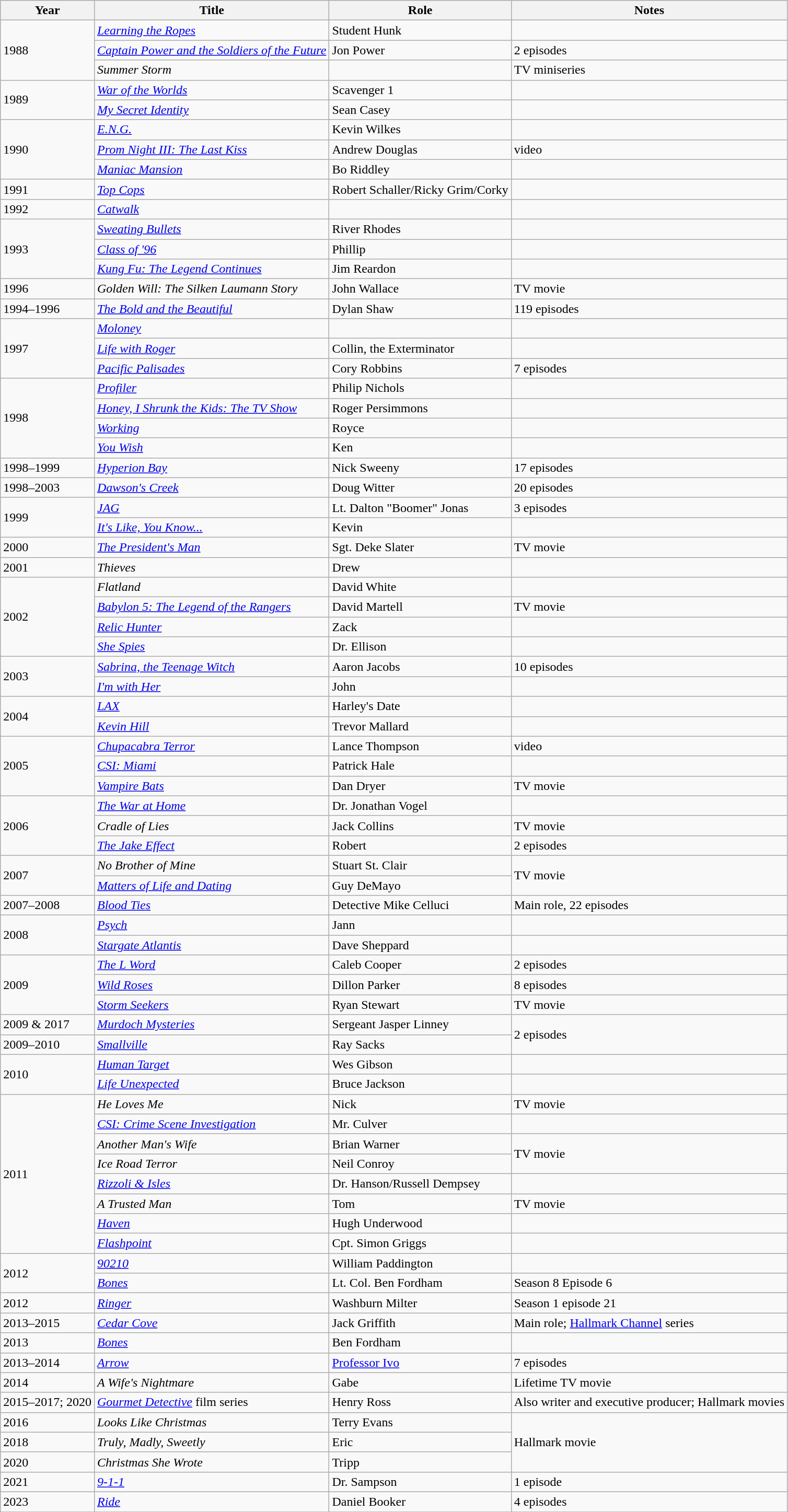<table class="wikitable sortable">
<tr>
<th>Year</th>
<th>Title</th>
<th>Role</th>
<th class="unsortable">Notes</th>
</tr>
<tr>
<td rowspan=3>1988</td>
<td><em><a href='#'>Learning the Ropes</a></em></td>
<td>Student Hunk</td>
<td></td>
</tr>
<tr>
<td><em><a href='#'>Captain Power and the Soldiers of the Future</a></em></td>
<td>Jon Power</td>
<td>2 episodes</td>
</tr>
<tr>
<td><em>Summer Storm</em></td>
<td></td>
<td>TV miniseries</td>
</tr>
<tr>
<td rowspan=2>1989</td>
<td><em><a href='#'>War of the Worlds</a></em></td>
<td>Scavenger 1</td>
<td></td>
</tr>
<tr>
<td><em><a href='#'>My Secret Identity</a></em></td>
<td>Sean Casey</td>
<td></td>
</tr>
<tr>
<td rowspan=3>1990</td>
<td><em><a href='#'>E.N.G.</a></em></td>
<td>Kevin Wilkes</td>
<td></td>
</tr>
<tr>
<td><em><a href='#'>Prom Night III: The Last Kiss</a></em></td>
<td>Andrew Douglas</td>
<td>video</td>
</tr>
<tr>
<td><em><a href='#'>Maniac Mansion</a></em></td>
<td>Bo Riddley</td>
<td></td>
</tr>
<tr>
<td>1991</td>
<td><em><a href='#'>Top Cops</a></em></td>
<td>Robert Schaller/Ricky Grim/Corky</td>
<td></td>
</tr>
<tr>
<td>1992</td>
<td><em><a href='#'>Catwalk</a></em></td>
<td></td>
<td></td>
</tr>
<tr>
<td rowspan=3>1993</td>
<td><em><a href='#'>Sweating Bullets</a></em></td>
<td>River Rhodes</td>
<td></td>
</tr>
<tr>
<td><em><a href='#'>Class of '96</a></em></td>
<td>Phillip</td>
<td></td>
</tr>
<tr>
<td><em><a href='#'>Kung Fu: The Legend Continues</a></em></td>
<td>Jim Reardon</td>
<td></td>
</tr>
<tr>
<td>1996</td>
<td><em>Golden Will: The Silken Laumann Story</em></td>
<td>John Wallace</td>
<td>TV movie</td>
</tr>
<tr>
<td>1994–1996</td>
<td data-sort-value="Bold and the Beautiful, The"><em><a href='#'>The Bold and the Beautiful</a></em></td>
<td>Dylan Shaw</td>
<td>119 episodes</td>
</tr>
<tr>
<td rowspan=3>1997</td>
<td><em><a href='#'>Moloney</a></em></td>
<td></td>
<td></td>
</tr>
<tr>
<td><em><a href='#'>Life with Roger</a></em></td>
<td>Collin, the Exterminator</td>
<td></td>
</tr>
<tr>
<td><em><a href='#'>Pacific Palisades</a></em></td>
<td>Cory Robbins</td>
<td>7 episodes</td>
</tr>
<tr>
<td rowspan=4>1998</td>
<td><em><a href='#'>Profiler</a></em></td>
<td>Philip Nichols</td>
<td></td>
</tr>
<tr>
<td><em><a href='#'>Honey, I Shrunk the Kids: The TV Show</a></em></td>
<td>Roger Persimmons</td>
<td></td>
</tr>
<tr>
<td><em><a href='#'>Working</a></em></td>
<td>Royce</td>
<td></td>
</tr>
<tr>
<td><em><a href='#'>You Wish</a></em></td>
<td>Ken</td>
<td></td>
</tr>
<tr>
<td>1998–1999</td>
<td><em><a href='#'>Hyperion Bay</a></em></td>
<td>Nick Sweeny</td>
<td>17 episodes</td>
</tr>
<tr>
<td>1998–2003</td>
<td><em><a href='#'>Dawson's Creek</a></em></td>
<td>Doug Witter</td>
<td>20 episodes</td>
</tr>
<tr>
<td rowspan=2>1999</td>
<td><em><a href='#'>JAG</a></em></td>
<td>Lt. Dalton "Boomer" Jonas</td>
<td>3 episodes</td>
</tr>
<tr>
<td><em><a href='#'>It's Like, You Know...</a></em></td>
<td>Kevin</td>
<td></td>
</tr>
<tr>
<td>2000</td>
<td data-sort-value="President's Man, The"><em><a href='#'>The President's Man</a></em></td>
<td>Sgt. Deke Slater</td>
<td>TV movie</td>
</tr>
<tr>
<td>2001</td>
<td><em>Thieves</em></td>
<td>Drew</td>
<td></td>
</tr>
<tr>
<td rowspan=4>2002</td>
<td><em>Flatland</em></td>
<td>David White</td>
<td></td>
</tr>
<tr>
<td><em><a href='#'>Babylon 5: The Legend of the Rangers</a></em></td>
<td>David Martell</td>
<td>TV movie</td>
</tr>
<tr>
<td><em><a href='#'>Relic Hunter</a></em></td>
<td>Zack</td>
<td></td>
</tr>
<tr>
<td><em><a href='#'>She Spies</a></em></td>
<td>Dr. Ellison</td>
<td></td>
</tr>
<tr>
<td rowspan=2>2003</td>
<td><em><a href='#'>Sabrina, the Teenage Witch</a></em></td>
<td>Aaron Jacobs</td>
<td>10 episodes</td>
</tr>
<tr>
<td><em><a href='#'>I'm with Her</a></em></td>
<td>John</td>
<td></td>
</tr>
<tr>
<td rowspan=2>2004</td>
<td><em><a href='#'>LAX</a></em></td>
<td>Harley's Date</td>
<td></td>
</tr>
<tr>
<td><em><a href='#'>Kevin Hill</a></em></td>
<td>Trevor Mallard</td>
<td></td>
</tr>
<tr>
<td rowspan=3>2005</td>
<td><em><a href='#'>Chupacabra Terror</a></em></td>
<td>Lance Thompson</td>
<td>video</td>
</tr>
<tr>
<td><em><a href='#'>CSI: Miami</a></em></td>
<td>Patrick Hale</td>
<td></td>
</tr>
<tr>
<td><em><a href='#'>Vampire Bats</a></em></td>
<td>Dan Dryer</td>
<td>TV movie</td>
</tr>
<tr>
<td rowspan=3>2006</td>
<td data-sort-value="War at Home, The"><em><a href='#'>The War at Home</a></em></td>
<td>Dr. Jonathan Vogel</td>
<td></td>
</tr>
<tr>
<td><em>Cradle of Lies</em></td>
<td>Jack Collins</td>
<td>TV movie</td>
</tr>
<tr>
<td data-sort-value="Jake Effect, The"><em><a href='#'>The Jake Effect</a></em></td>
<td>Robert</td>
<td>2 episodes</td>
</tr>
<tr>
<td rowspan=2>2007</td>
<td><em>No Brother of Mine</em></td>
<td>Stuart St. Clair</td>
<td rowspan=2>TV movie</td>
</tr>
<tr>
<td><em><a href='#'>Matters of Life and Dating</a></em></td>
<td>Guy DeMayo</td>
</tr>
<tr>
<td>2007–2008</td>
<td><em><a href='#'>Blood Ties</a></em></td>
<td>Detective Mike Celluci</td>
<td>Main role, 22 episodes</td>
</tr>
<tr>
<td rowspan=2>2008</td>
<td><em><a href='#'>Psych</a></em></td>
<td>Jann</td>
<td></td>
</tr>
<tr>
<td><em><a href='#'>Stargate Atlantis</a></em></td>
<td>Dave Sheppard</td>
<td></td>
</tr>
<tr>
<td rowspan=3>2009</td>
<td data-sort-value="L Word, The"><em><a href='#'>The L Word</a></em></td>
<td>Caleb Cooper</td>
<td>2 episodes</td>
</tr>
<tr>
<td><em><a href='#'>Wild Roses</a></em></td>
<td>Dillon Parker</td>
<td>8 episodes</td>
</tr>
<tr>
<td><em><a href='#'>Storm Seekers</a></em></td>
<td>Ryan Stewart</td>
<td>TV movie</td>
</tr>
<tr>
<td>2009 & 2017</td>
<td><em><a href='#'>Murdoch Mysteries</a></em></td>
<td>Sergeant Jasper Linney</td>
<td rowspan=2>2 episodes</td>
</tr>
<tr>
<td>2009–2010</td>
<td><em><a href='#'>Smallville</a></em></td>
<td>Ray Sacks</td>
</tr>
<tr>
<td rowspan=2>2010</td>
<td><em><a href='#'>Human Target</a></em></td>
<td>Wes Gibson</td>
<td></td>
</tr>
<tr>
<td><em><a href='#'>Life Unexpected</a></em></td>
<td>Bruce Jackson</td>
<td></td>
</tr>
<tr>
<td rowspan=8>2011</td>
<td><em>He Loves Me</em></td>
<td>Nick</td>
<td>TV movie</td>
</tr>
<tr>
<td><em><a href='#'>CSI: Crime Scene Investigation</a></em></td>
<td>Mr. Culver</td>
<td></td>
</tr>
<tr>
<td><em>Another Man's Wife</em></td>
<td>Brian Warner</td>
<td rowspan=2>TV movie</td>
</tr>
<tr>
<td><em>Ice Road Terror</em></td>
<td>Neil Conroy</td>
</tr>
<tr>
<td><em><a href='#'>Rizzoli & Isles</a></em></td>
<td>Dr. Hanson/Russell Dempsey</td>
<td></td>
</tr>
<tr>
<td data-sort-value="Trusted Man, A"><em>A Trusted Man</em></td>
<td>Tom</td>
<td>TV movie</td>
</tr>
<tr>
<td><em><a href='#'>Haven</a></em></td>
<td>Hugh Underwood</td>
<td></td>
</tr>
<tr>
<td><em><a href='#'>Flashpoint</a></em></td>
<td>Cpt. Simon Griggs</td>
<td></td>
</tr>
<tr>
<td rowspan=2>2012</td>
<td><em><a href='#'>90210</a></em></td>
<td>William Paddington</td>
<td></td>
</tr>
<tr>
<td><em><a href='#'>Bones</a></em></td>
<td>Lt. Col. Ben Fordham</td>
<td>Season 8 Episode 6</td>
</tr>
<tr>
<td>2012</td>
<td><em><a href='#'>Ringer</a></em></td>
<td>Washburn Milter</td>
<td>Season 1 episode 21</td>
</tr>
<tr>
<td>2013–2015</td>
<td><em><a href='#'>Cedar Cove</a></em></td>
<td>Jack Griffith</td>
<td>Main role; <a href='#'>Hallmark Channel</a> series</td>
</tr>
<tr>
<td>2013</td>
<td><em><a href='#'>Bones</a></em></td>
<td>Ben Fordham</td>
<td></td>
</tr>
<tr>
<td>2013–2014</td>
<td><em><a href='#'>Arrow</a></em></td>
<td><a href='#'>Professor Ivo</a></td>
<td>7 episodes</td>
</tr>
<tr>
<td>2014</td>
<td data-sort-value="Wife's Nightmare, A"><em>A Wife's Nightmare</em></td>
<td>Gabe</td>
<td>Lifetime TV movie</td>
</tr>
<tr>
<td>2015–2017; 2020</td>
<td><em><a href='#'>Gourmet Detective</a></em> film series</td>
<td>Henry Ross</td>
<td>Also writer and executive producer; Hallmark movies</td>
</tr>
<tr>
<td>2016</td>
<td><em>Looks Like Christmas</em></td>
<td>Terry Evans</td>
<td rowspan="3">Hallmark movie</td>
</tr>
<tr>
<td>2018</td>
<td><em>Truly, Madly, Sweetly</em></td>
<td>Eric</td>
</tr>
<tr>
<td>2020</td>
<td><em>Christmas She Wrote</em></td>
<td>Tripp</td>
</tr>
<tr>
<td>2021</td>
<td><em><a href='#'>9-1-1</a></em></td>
<td>Dr. Sampson</td>
<td>1 episode</td>
</tr>
<tr>
<td>2023</td>
<td><em><a href='#'>Ride</a></em></td>
<td>Daniel Booker</td>
<td>4 episodes</td>
</tr>
<tr>
</tr>
</table>
